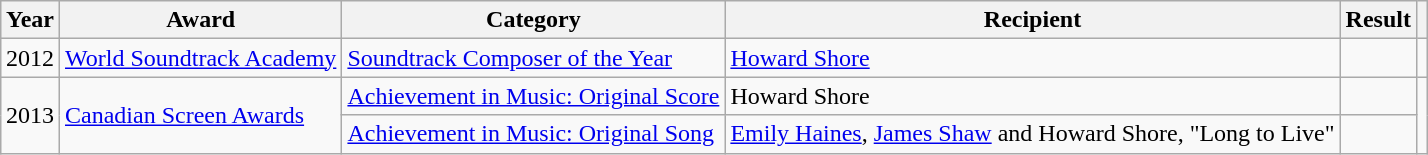<table class="wikitable sortable" style="margin:1em auto;">
<tr>
<th>Year</th>
<th>Award</th>
<th>Category</th>
<th>Recipient</th>
<th>Result</th>
<th></th>
</tr>
<tr>
<td>2012</td>
<td><a href='#'>World Soundtrack Academy</a></td>
<td><a href='#'>Soundtrack Composer of the Year</a></td>
<td><a href='#'>Howard Shore</a></td>
<td></td>
<td></td>
</tr>
<tr>
<td rowspan="2">2013</td>
<td rowspan="2"><a href='#'>Canadian Screen Awards</a></td>
<td><a href='#'>Achievement in Music: Original Score</a></td>
<td>Howard Shore</td>
<td></td>
<td rowspan="2"><br></td>
</tr>
<tr>
<td><a href='#'>Achievement in Music: Original Song</a></td>
<td><a href='#'>Emily Haines</a>, <a href='#'>James Shaw</a> and Howard Shore, "Long to Live"</td>
<td></td>
</tr>
</table>
